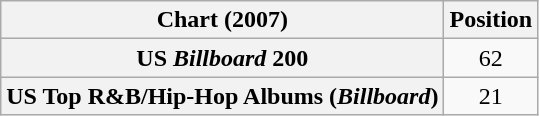<table class="wikitable sortable plainrowheaders">
<tr>
<th>Chart (2007)</th>
<th>Position</th>
</tr>
<tr>
<th scope="row">US <em>Billboard</em> 200</th>
<td style="text-align:center;">62</td>
</tr>
<tr>
<th scope="row">US Top R&B/Hip-Hop Albums (<em>Billboard</em>)</th>
<td style="text-align:center;">21</td>
</tr>
</table>
